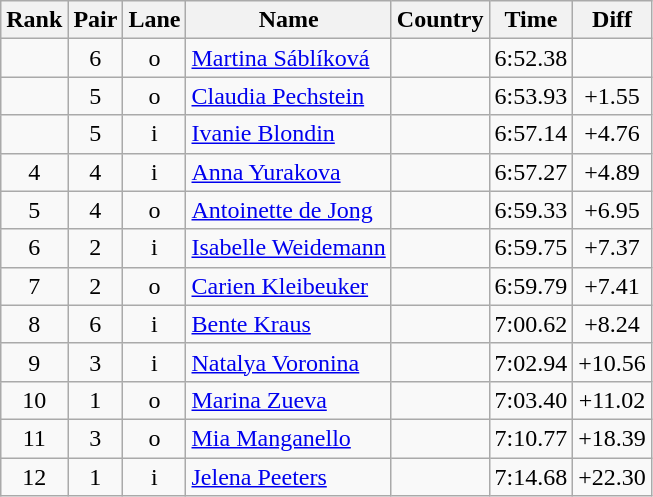<table class="wikitable sortable" style="text-align:center">
<tr>
<th>Rank</th>
<th>Pair</th>
<th>Lane</th>
<th>Name</th>
<th>Country</th>
<th>Time</th>
<th>Diff</th>
</tr>
<tr>
<td></td>
<td>6</td>
<td>o</td>
<td align=left><a href='#'>Martina Sáblíková</a></td>
<td align=left></td>
<td>6:52.38</td>
<td></td>
</tr>
<tr>
<td></td>
<td>5</td>
<td>o</td>
<td align=left><a href='#'>Claudia Pechstein</a></td>
<td align=left></td>
<td>6:53.93</td>
<td>+1.55</td>
</tr>
<tr>
<td></td>
<td>5</td>
<td>i</td>
<td align=left><a href='#'>Ivanie Blondin</a></td>
<td align=left></td>
<td>6:57.14</td>
<td>+4.76</td>
</tr>
<tr>
<td>4</td>
<td>4</td>
<td>i</td>
<td align=left><a href='#'>Anna Yurakova</a></td>
<td align=left></td>
<td>6:57.27</td>
<td>+4.89</td>
</tr>
<tr>
<td>5</td>
<td>4</td>
<td>o</td>
<td align=left><a href='#'>Antoinette de Jong</a></td>
<td align=left></td>
<td>6:59.33</td>
<td>+6.95</td>
</tr>
<tr>
<td>6</td>
<td>2</td>
<td>i</td>
<td align=left><a href='#'>Isabelle Weidemann</a></td>
<td align=left></td>
<td>6:59.75</td>
<td>+7.37</td>
</tr>
<tr>
<td>7</td>
<td>2</td>
<td>o</td>
<td align=left><a href='#'>Carien Kleibeuker</a></td>
<td align=left></td>
<td>6:59.79</td>
<td>+7.41</td>
</tr>
<tr>
<td>8</td>
<td>6</td>
<td>i</td>
<td align=left><a href='#'>Bente Kraus</a></td>
<td align=left></td>
<td>7:00.62</td>
<td>+8.24</td>
</tr>
<tr>
<td>9</td>
<td>3</td>
<td>i</td>
<td align=left><a href='#'>Natalya Voronina</a></td>
<td align=left></td>
<td>7:02.94</td>
<td>+10.56</td>
</tr>
<tr>
<td>10</td>
<td>1</td>
<td>o</td>
<td align=left><a href='#'>Marina Zueva</a></td>
<td align=left></td>
<td>7:03.40</td>
<td>+11.02</td>
</tr>
<tr>
<td>11</td>
<td>3</td>
<td>o</td>
<td align=left><a href='#'>Mia Manganello</a></td>
<td align=left></td>
<td>7:10.77</td>
<td>+18.39</td>
</tr>
<tr>
<td>12</td>
<td>1</td>
<td>i</td>
<td align=left><a href='#'>Jelena Peeters</a></td>
<td align=left></td>
<td>7:14.68</td>
<td>+22.30</td>
</tr>
</table>
